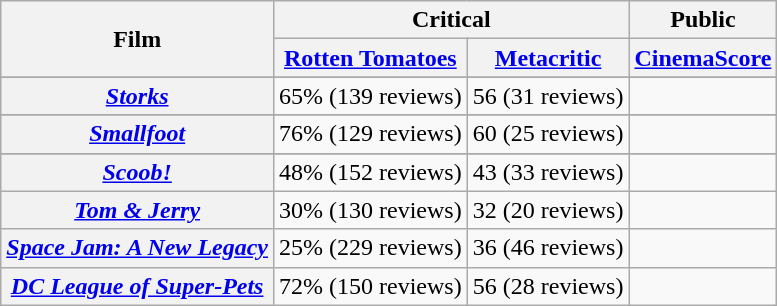<table class="wikitable plainrowheaders sortable" style="text-align: center;">
<tr>
<th scope="col" rowspan="2">Film</th>
<th scope="col" colspan="2">Critical</th>
<th scope="col">Public</th>
</tr>
<tr>
<th scope="col"><a href='#'>Rotten Tomatoes</a></th>
<th scope="col"><a href='#'>Metacritic</a></th>
<th scope="col"><a href='#'>CinemaScore</a></th>
</tr>
<tr>
</tr>
<tr>
<th scope="row"><em><a href='#'>Storks</a></em></th>
<td>65% (139 reviews)</td>
<td>56 (31 reviews)</td>
<td></td>
</tr>
<tr>
</tr>
<tr>
</tr>
<tr>
<th scope="row"><em><a href='#'>Smallfoot</a></em></th>
<td>76% (129 reviews)</td>
<td>60 (25 reviews)</td>
<td></td>
</tr>
<tr>
</tr>
<tr>
<th scope="row"><em><a href='#'>Scoob!</a></em></th>
<td>48% (152 reviews)</td>
<td>43 (33 reviews)</td>
<td></td>
</tr>
<tr>
<th scope="row"><em><a href='#'>Tom & Jerry</a></em></th>
<td>30% (130 reviews)</td>
<td>32 (20 reviews)</td>
<td></td>
</tr>
<tr>
<th scope="row"><em><a href='#'>Space Jam: A New Legacy</a></em></th>
<td>25% (229 reviews)</td>
<td>36 (46 reviews)</td>
<td></td>
</tr>
<tr>
<th scope="row"><em><a href='#'>DC League of Super-Pets</a></em></th>
<td>72% (150 reviews)</td>
<td>56 (28 reviews)</td>
<td></td>
</tr>
</table>
